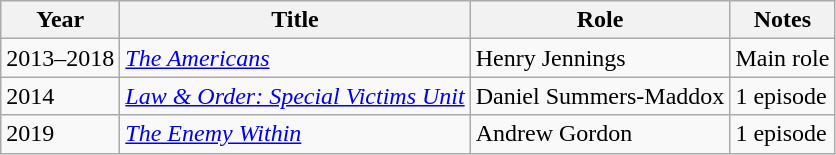<table class="wikitable sortable">
<tr>
<th>Year</th>
<th>Title</th>
<th>Role</th>
<th class="unsortable">Notes</th>
</tr>
<tr>
<td>2013–2018</td>
<td data-sort-value="Americans, The"><em><a href='#'>The Americans</a></em></td>
<td>Henry Jennings</td>
<td>Main role</td>
</tr>
<tr>
<td>2014</td>
<td><em><a href='#'>Law & Order: Special Victims Unit</a></em></td>
<td>Daniel Summers-Maddox</td>
<td>1 episode</td>
</tr>
<tr>
<td>2019</td>
<td data-sort-value="Enemy Within, The"><em><a href='#'>The Enemy Within</a></em></td>
<td>Andrew Gordon</td>
<td>1 episode</td>
</tr>
</table>
